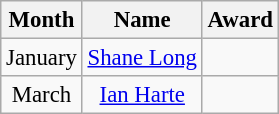<table class="wikitable" style="text-align:center; border:1px #aaa solid; font-size:95%;">
<tr>
<th>Month</th>
<th>Name</th>
<th>Award</th>
</tr>
<tr>
<td>January</td>
<td> <a href='#'>Shane Long</a></td>
<td></td>
</tr>
<tr>
<td>March</td>
<td> <a href='#'>Ian Harte</a></td>
<td></td>
</tr>
</table>
